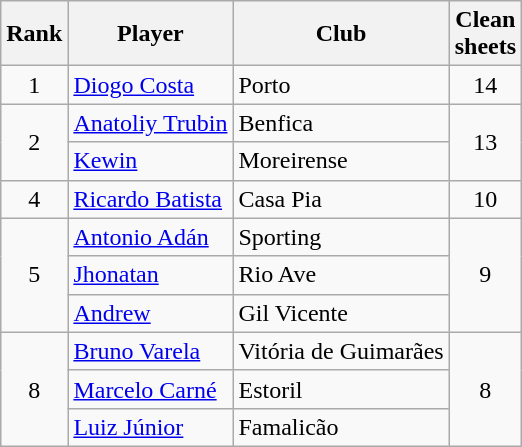<table class="wikitable" style="text-align:center">
<tr>
<th>Rank</th>
<th>Player</th>
<th>Club</th>
<th>Clean<br>sheets</th>
</tr>
<tr>
<td>1</td>
<td align="left"> <a href='#'>Diogo Costa</a></td>
<td align="left">Porto</td>
<td>14</td>
</tr>
<tr>
<td rowspan="2">2</td>
<td align="left"> <a href='#'>Anatoliy Trubin</a></td>
<td align="left">Benfica</td>
<td rowspan="2">13</td>
</tr>
<tr>
<td align="left"> <a href='#'>Kewin</a></td>
<td align="left">Moreirense</td>
</tr>
<tr>
<td>4</td>
<td align="left"> <a href='#'>Ricardo Batista</a></td>
<td align="left">Casa Pia</td>
<td>10</td>
</tr>
<tr>
<td rowspan="3">5</td>
<td align="left"> <a href='#'>Antonio Adán</a></td>
<td align="left">Sporting</td>
<td rowspan="3">9</td>
</tr>
<tr>
<td align="left"> <a href='#'>Jhonatan</a></td>
<td align="left">Rio Ave</td>
</tr>
<tr>
<td align="left"> <a href='#'>Andrew</a></td>
<td align="left">Gil Vicente</td>
</tr>
<tr>
<td rowspan="3">8</td>
<td align="left"> <a href='#'>Bruno Varela</a></td>
<td align="left">Vitória de Guimarães</td>
<td rowspan="3">8</td>
</tr>
<tr>
<td align="left"> <a href='#'>Marcelo Carné</a></td>
<td align="left">Estoril</td>
</tr>
<tr>
<td align="left"> <a href='#'>Luiz Júnior</a></td>
<td align="left">Famalicão</td>
</tr>
</table>
